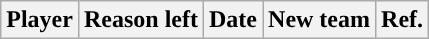<table class="wikitable sortable sortable" style="text-align: center">
<tr>
<th>Player</th>
<th>Reason left</th>
<th>Date</th>
<th>New team</th>
<th>Ref.</th>
</tr>
</table>
